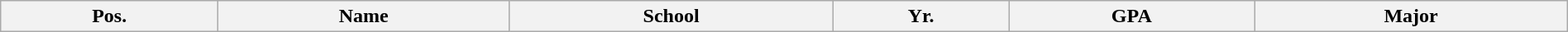<table class="wikitable sortable sortable" style="width:100%;">
<tr>
<th>Pos.</th>
<th>Name</th>
<th>School</th>
<th>Yr.</th>
<th>GPA</th>
<th>Major</th>
</tr>
</table>
